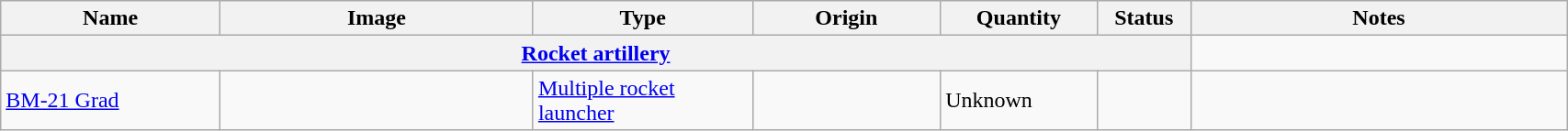<table class="wikitable" style="width:90%;">
<tr>
<th width=14%>Name</th>
<th width=20%>Image</th>
<th width=14%>Type</th>
<th width=12%>Origin</th>
<th width=10%>Quantity</th>
<th width=06%>Status</th>
<th width=24%>Notes</th>
</tr>
<tr>
<th colspan="6"><a href='#'>Rocket artillery</a></th>
</tr>
<tr>
<td><a href='#'>BM-21 Grad</a></td>
<td></td>
<td><a href='#'>Multiple rocket launcher</a></td>
<td></td>
<td>Unknown</td>
<td></td>
<td></td>
</tr>
</table>
